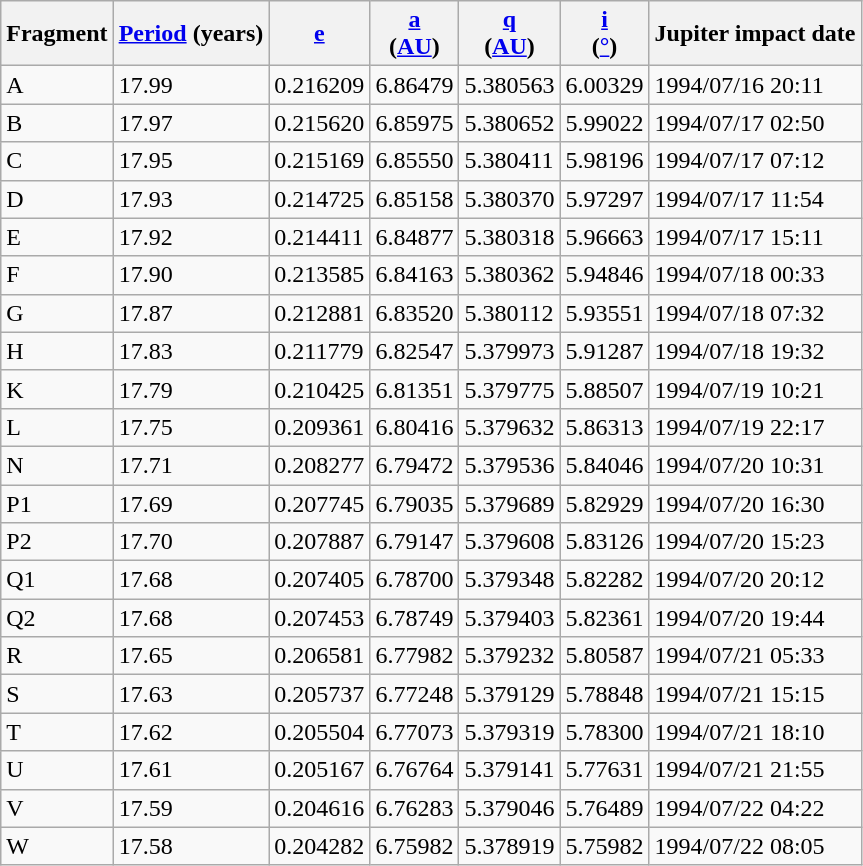<table class="wikitable sortable">
<tr>
<th align="left">Fragment</th>
<th align="left"><a href='#'>Period</a> (years)</th>
<th align="left"><a href='#'>e</a></th>
<th align="left"><a href='#'>a</a><br>(<a href='#'>AU</a>)</th>
<th align="left"><a href='#'>q</a><br>(<a href='#'>AU</a>)</th>
<th align="left"><a href='#'>i</a><br>(<a href='#'>°</a>)</th>
<th align="left">Jupiter impact date</th>
</tr>
<tr>
<td>A</td>
<td>17.99</td>
<td>0.216209</td>
<td>6.86479</td>
<td>5.380563</td>
<td>6.00329</td>
<td>1994/07/16 20:11</td>
</tr>
<tr>
<td>B</td>
<td>17.97</td>
<td>0.215620</td>
<td>6.85975</td>
<td>5.380652</td>
<td>5.99022</td>
<td>1994/07/17 02:50</td>
</tr>
<tr>
<td>C</td>
<td>17.95</td>
<td>0.215169</td>
<td>6.85550</td>
<td>5.380411</td>
<td>5.98196</td>
<td>1994/07/17 07:12</td>
</tr>
<tr>
<td>D</td>
<td>17.93</td>
<td>0.214725</td>
<td>6.85158</td>
<td>5.380370</td>
<td>5.97297</td>
<td>1994/07/17 11:54</td>
</tr>
<tr>
<td>E</td>
<td>17.92</td>
<td>0.214411</td>
<td>6.84877</td>
<td>5.380318</td>
<td>5.96663</td>
<td>1994/07/17 15:11</td>
</tr>
<tr>
<td>F</td>
<td>17.90</td>
<td>0.213585</td>
<td>6.84163</td>
<td>5.380362</td>
<td>5.94846</td>
<td>1994/07/18 00:33</td>
</tr>
<tr>
<td>G</td>
<td>17.87</td>
<td>0.212881</td>
<td>6.83520</td>
<td>5.380112</td>
<td>5.93551</td>
<td>1994/07/18 07:32</td>
</tr>
<tr>
<td>H</td>
<td>17.83</td>
<td>0.211779</td>
<td>6.82547</td>
<td>5.379973</td>
<td>5.91287</td>
<td>1994/07/18 19:32</td>
</tr>
<tr>
<td>K</td>
<td>17.79</td>
<td>0.210425</td>
<td>6.81351</td>
<td>5.379775</td>
<td>5.88507</td>
<td>1994/07/19 10:21</td>
</tr>
<tr>
<td>L</td>
<td>17.75</td>
<td>0.209361</td>
<td>6.80416</td>
<td>5.379632</td>
<td>5.86313</td>
<td>1994/07/19 22:17</td>
</tr>
<tr>
<td>N</td>
<td>17.71</td>
<td>0.208277</td>
<td>6.79472</td>
<td>5.379536</td>
<td>5.84046</td>
<td>1994/07/20 10:31</td>
</tr>
<tr>
<td>P1</td>
<td>17.69</td>
<td>0.207745</td>
<td>6.79035</td>
<td>5.379689</td>
<td>5.82929</td>
<td>1994/07/20 16:30</td>
</tr>
<tr>
<td>P2</td>
<td>17.70</td>
<td>0.207887</td>
<td>6.79147</td>
<td>5.379608</td>
<td>5.83126</td>
<td>1994/07/20 15:23</td>
</tr>
<tr>
<td>Q1</td>
<td>17.68</td>
<td>0.207405</td>
<td>6.78700</td>
<td>5.379348</td>
<td>5.82282</td>
<td>1994/07/20 20:12</td>
</tr>
<tr>
<td>Q2</td>
<td>17.68</td>
<td>0.207453</td>
<td>6.78749</td>
<td>5.379403</td>
<td>5.82361</td>
<td>1994/07/20 19:44</td>
</tr>
<tr>
<td>R</td>
<td>17.65</td>
<td>0.206581</td>
<td>6.77982</td>
<td>5.379232</td>
<td>5.80587</td>
<td>1994/07/21 05:33</td>
</tr>
<tr>
<td>S</td>
<td>17.63</td>
<td>0.205737</td>
<td>6.77248</td>
<td>5.379129</td>
<td>5.78848</td>
<td>1994/07/21 15:15</td>
</tr>
<tr>
<td>T</td>
<td>17.62</td>
<td>0.205504</td>
<td>6.77073</td>
<td>5.379319</td>
<td>5.78300</td>
<td>1994/07/21 18:10</td>
</tr>
<tr>
<td>U</td>
<td>17.61</td>
<td>0.205167</td>
<td>6.76764</td>
<td>5.379141</td>
<td>5.77631</td>
<td>1994/07/21 21:55</td>
</tr>
<tr>
<td>V</td>
<td>17.59</td>
<td>0.204616</td>
<td>6.76283</td>
<td>5.379046</td>
<td>5.76489</td>
<td>1994/07/22 04:22</td>
</tr>
<tr>
<td>W</td>
<td>17.58</td>
<td>0.204282</td>
<td>6.75982</td>
<td>5.378919</td>
<td>5.75982</td>
<td>1994/07/22 08:05</td>
</tr>
</table>
